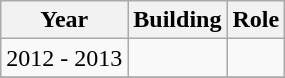<table class="wikitable">
<tr>
<th>Year</th>
<th>Building</th>
<th>Role</th>
</tr>
<tr>
<td>2012 - 2013</td>
<td></td>
<td></td>
</tr>
<tr>
</tr>
</table>
